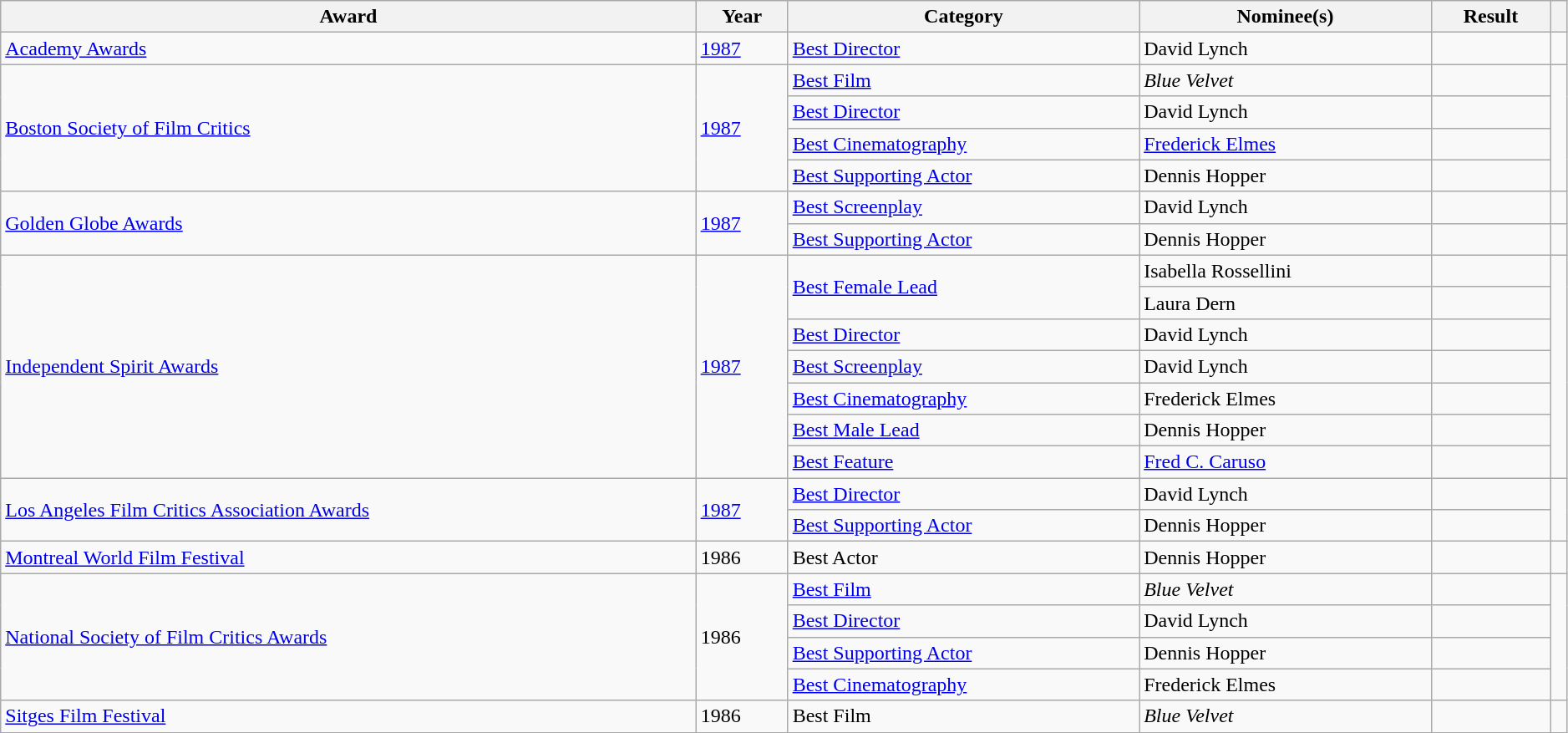<table class="wikitable sortable plainrowheaders" style="width: 99%">
<tr>
<th scope="col">Award</th>
<th scope="col">Year</th>
<th scope="col">Category</th>
<th scope="col">Nominee(s)</th>
<th scope="col">Result</th>
<th scope="col" class="unsortable"></th>
</tr>
<tr>
<td><a href='#'>Academy Awards</a></td>
<td><a href='#'>1987</a></td>
<td><a href='#'>Best Director</a></td>
<td>David Lynch</td>
<td></td>
<td align="center"></td>
</tr>
<tr>
<td rowspan=4><a href='#'>Boston Society of Film Critics</a></td>
<td rowspan=4><a href='#'>1987</a></td>
<td><a href='#'>Best Film</a></td>
<td><em>Blue Velvet</em></td>
<td></td>
<td align="center" rowspan="4"></td>
</tr>
<tr>
<td><a href='#'>Best Director</a></td>
<td>David Lynch</td>
<td></td>
</tr>
<tr>
<td><a href='#'>Best Cinematography</a></td>
<td><a href='#'>Frederick Elmes</a></td>
<td></td>
</tr>
<tr>
<td><a href='#'>Best Supporting Actor</a></td>
<td>Dennis Hopper</td>
<td></td>
</tr>
<tr>
<td rowspan=2><a href='#'>Golden Globe Awards</a></td>
<td rowspan=2><a href='#'>1987</a></td>
<td><a href='#'>Best Screenplay</a></td>
<td>David Lynch</td>
<td></td>
<td align="center"></td>
</tr>
<tr>
<td><a href='#'>Best Supporting Actor</a></td>
<td>Dennis Hopper</td>
<td></td>
<td align="center"></td>
</tr>
<tr>
<td rowspan=7><a href='#'>Independent Spirit Awards</a></td>
<td rowspan=7><a href='#'>1987</a></td>
<td rowspan=2><a href='#'>Best Female Lead</a></td>
<td>Isabella Rossellini</td>
<td></td>
<td align="center" rowspan="7"></td>
</tr>
<tr>
<td>Laura Dern</td>
<td></td>
</tr>
<tr>
<td><a href='#'>Best Director</a></td>
<td>David Lynch</td>
<td></td>
</tr>
<tr>
<td><a href='#'>Best Screenplay</a></td>
<td>David Lynch</td>
<td></td>
</tr>
<tr>
<td><a href='#'>Best Cinematography</a></td>
<td>Frederick Elmes</td>
<td></td>
</tr>
<tr>
<td><a href='#'>Best Male Lead</a></td>
<td>Dennis Hopper</td>
<td></td>
</tr>
<tr>
<td><a href='#'>Best Feature</a></td>
<td><a href='#'>Fred C. Caruso</a></td>
<td></td>
</tr>
<tr>
<td rowspan=2><a href='#'>Los Angeles Film Critics Association Awards</a></td>
<td rowspan=2><a href='#'>1987</a></td>
<td><a href='#'>Best Director</a></td>
<td>David Lynch</td>
<td></td>
<td align="center" rowspan="2"></td>
</tr>
<tr>
<td><a href='#'>Best Supporting Actor</a></td>
<td>Dennis Hopper</td>
<td></td>
</tr>
<tr>
<td><a href='#'>Montreal World Film Festival</a></td>
<td>1986</td>
<td>Best Actor</td>
<td>Dennis Hopper</td>
<td></td>
<td align="center"></td>
</tr>
<tr>
<td rowspan=4><a href='#'>National Society of Film Critics Awards</a></td>
<td rowspan=4>1986</td>
<td><a href='#'>Best Film</a></td>
<td><em>Blue Velvet</em></td>
<td></td>
<td align="center" rowspan="4"></td>
</tr>
<tr>
<td><a href='#'>Best Director</a></td>
<td>David Lynch</td>
<td></td>
</tr>
<tr>
<td><a href='#'>Best Supporting Actor</a></td>
<td>Dennis Hopper</td>
<td></td>
</tr>
<tr>
<td><a href='#'>Best Cinematography</a></td>
<td>Frederick Elmes</td>
<td></td>
</tr>
<tr>
<td><a href='#'>Sitges Film Festival</a></td>
<td>1986</td>
<td>Best Film</td>
<td><em>Blue Velvet</em></td>
<td></td>
<td align="center"></td>
</tr>
</table>
